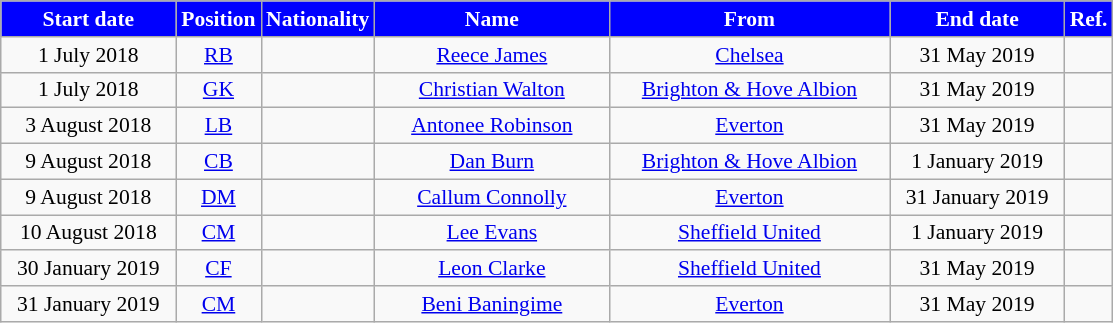<table class="wikitable" style="text-align:center; font-size:90%; ">
<tr>
<th style="background:#00f; color:#fff; width:110px;">Start date</th>
<th style="background:#00f; color:#fff; width:50px;">Position</th>
<th style="background:#00f; color:#fff; width:50px;">Nationality</th>
<th style="background:#00f; color:#fff; width:150px;">Name</th>
<th style="background:#00f; color:#fff; width:180px;">From</th>
<th style="background:#00f; color:#fff; width:110px;">End date</th>
<th style="background:#00f; color:#fff; width:25px;">Ref.</th>
</tr>
<tr>
<td>1 July 2018</td>
<td><a href='#'>RB</a></td>
<td></td>
<td><a href='#'>Reece James</a></td>
<td><a href='#'>Chelsea</a></td>
<td>31 May 2019</td>
<td></td>
</tr>
<tr>
<td>1 July 2018</td>
<td><a href='#'>GK</a></td>
<td></td>
<td><a href='#'>Christian Walton</a></td>
<td><a href='#'>Brighton & Hove Albion</a></td>
<td>31 May 2019</td>
<td></td>
</tr>
<tr>
<td>3 August 2018</td>
<td><a href='#'>LB</a></td>
<td></td>
<td><a href='#'>Antonee Robinson</a></td>
<td><a href='#'>Everton</a></td>
<td>31 May 2019</td>
<td></td>
</tr>
<tr>
<td>9 August 2018</td>
<td><a href='#'>CB</a></td>
<td></td>
<td><a href='#'>Dan Burn</a></td>
<td><a href='#'>Brighton & Hove Albion</a></td>
<td>1 January 2019</td>
<td></td>
</tr>
<tr>
<td>9 August 2018</td>
<td><a href='#'>DM</a></td>
<td></td>
<td><a href='#'>Callum Connolly</a></td>
<td><a href='#'>Everton</a></td>
<td>31 January 2019</td>
<td></td>
</tr>
<tr>
<td>10 August 2018</td>
<td><a href='#'>CM</a></td>
<td></td>
<td><a href='#'>Lee Evans</a></td>
<td><a href='#'>Sheffield United</a></td>
<td>1 January 2019</td>
<td></td>
</tr>
<tr>
<td>30 January 2019</td>
<td><a href='#'>CF</a></td>
<td></td>
<td><a href='#'>Leon Clarke</a></td>
<td><a href='#'>Sheffield United</a></td>
<td>31 May 2019</td>
<td></td>
</tr>
<tr>
<td>31 January 2019</td>
<td><a href='#'>CM</a></td>
<td></td>
<td><a href='#'>Beni Baningime</a></td>
<td><a href='#'>Everton</a></td>
<td>31 May 2019</td>
<td></td>
</tr>
</table>
